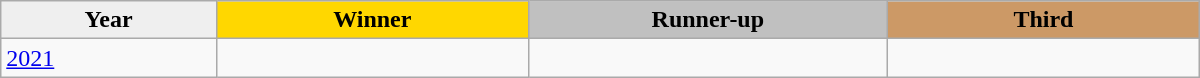<table class="wikitable sortable" style="width:800px;">
<tr>
<th style="width:18%; background:#efefef;">Year</th>
<th style="width:26%; background:gold">Winner</th>
<th style="width:30%; background:silver">Runner-up</th>
<th style="width:26%; background:#CC9966">Third</th>
</tr>
<tr>
<td><a href='#'>2021</a></td>
<td></td>
<td></td>
<td></td>
</tr>
</table>
